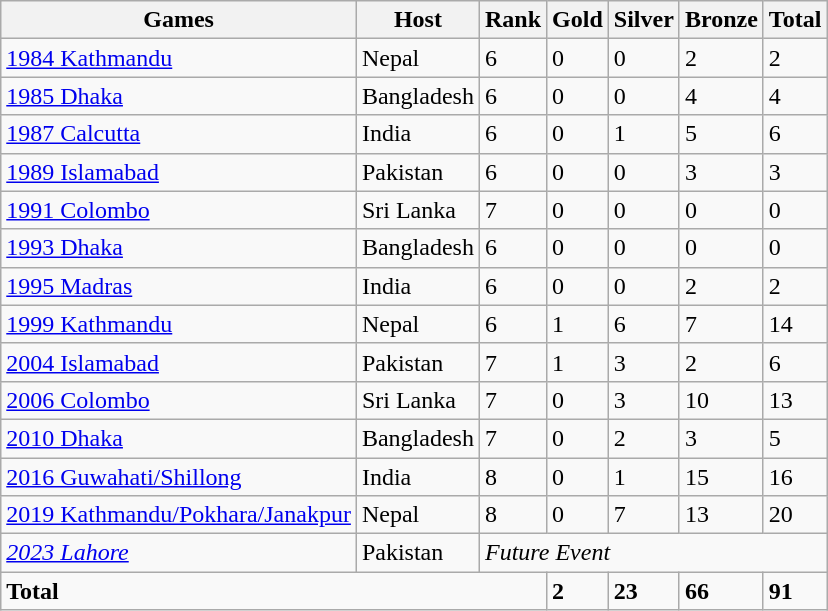<table class="wikitable">
<tr>
<th>Games</th>
<th>Host</th>
<th>Rank</th>
<th> Gold</th>
<th> Silver</th>
<th> Bronze</th>
<th>Total</th>
</tr>
<tr>
<td><a href='#'>1984 Kathmandu</a></td>
<td> Nepal</td>
<td>6</td>
<td>0</td>
<td>0</td>
<td>2</td>
<td>2</td>
</tr>
<tr>
<td><a href='#'>1985 Dhaka</a></td>
<td> Bangladesh</td>
<td>6</td>
<td>0</td>
<td>0</td>
<td>4</td>
<td>4</td>
</tr>
<tr>
<td><a href='#'>1987 Calcutta</a></td>
<td> India</td>
<td>6</td>
<td>0</td>
<td>1</td>
<td>5</td>
<td>6</td>
</tr>
<tr>
<td><a href='#'>1989 Islamabad</a></td>
<td> Pakistan</td>
<td>6</td>
<td>0</td>
<td>0</td>
<td>3</td>
<td>3</td>
</tr>
<tr>
<td><a href='#'>1991 Colombo</a></td>
<td> Sri Lanka</td>
<td>7</td>
<td>0</td>
<td>0</td>
<td>0</td>
<td>0</td>
</tr>
<tr>
<td><a href='#'>1993 Dhaka</a></td>
<td> Bangladesh</td>
<td>6</td>
<td>0</td>
<td>0</td>
<td>0</td>
<td>0</td>
</tr>
<tr>
<td><a href='#'>1995 Madras</a></td>
<td> India</td>
<td>6</td>
<td>0</td>
<td>0</td>
<td>2</td>
<td>2</td>
</tr>
<tr>
<td><a href='#'>1999 Kathmandu</a></td>
<td> Nepal</td>
<td>6</td>
<td>1</td>
<td>6</td>
<td>7</td>
<td>14</td>
</tr>
<tr>
<td><a href='#'>2004 Islamabad</a></td>
<td> Pakistan</td>
<td>7</td>
<td>1</td>
<td>3</td>
<td>2</td>
<td>6</td>
</tr>
<tr>
<td><a href='#'>2006 Colombo</a></td>
<td> Sri Lanka</td>
<td>7</td>
<td>0</td>
<td>3</td>
<td>10</td>
<td>13</td>
</tr>
<tr>
<td><a href='#'>2010 Dhaka</a></td>
<td> Bangladesh</td>
<td>7</td>
<td>0</td>
<td>2</td>
<td>3</td>
<td>5</td>
</tr>
<tr>
<td><a href='#'>2016 Guwahati/Shillong</a></td>
<td> India</td>
<td>8</td>
<td>0</td>
<td>1</td>
<td>15</td>
<td>16</td>
</tr>
<tr>
<td><a href='#'>2019 Kathmandu/Pokhara/Janakpur</a></td>
<td> Nepal</td>
<td>8</td>
<td>0</td>
<td>7</td>
<td>13</td>
<td>20</td>
</tr>
<tr>
<td><em><a href='#'>2023 Lahore</a></em></td>
<td> Pakistan</td>
<td colspan="5"><em>Future Event</em></td>
</tr>
<tr>
<td colspan="3"><strong>Total</strong></td>
<td><strong>2</strong></td>
<td><strong>23</strong></td>
<td><strong>66</strong></td>
<td><strong>91</strong></td>
</tr>
</table>
